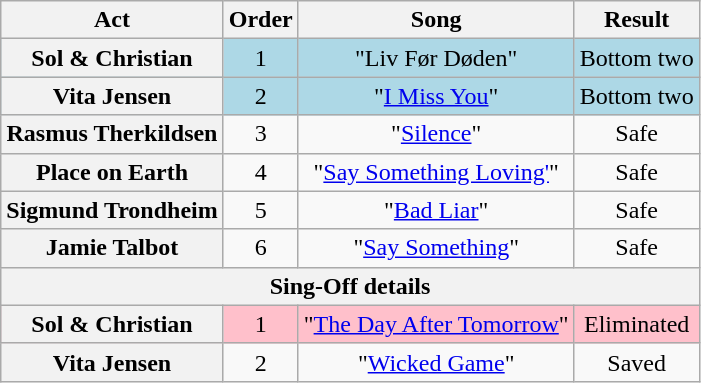<table class="wikitable plainrowheaders" style="text-align:center;">
<tr>
<th scope="col">Act</th>
<th scope="col">Order</th>
<th scope="col">Song</th>
<th scope="col">Result</th>
</tr>
<tr style="background:lightblue;">
<th scope=row>Sol & Christian</th>
<td>1</td>
<td>"Liv Før Døden"</td>
<td>Bottom two</td>
</tr>
<tr style="background:lightblue;">
<th scope=row>Vita Jensen</th>
<td>2</td>
<td>"<a href='#'>I Miss You</a>"</td>
<td>Bottom two</td>
</tr>
<tr>
<th scope=row>Rasmus Therkildsen</th>
<td>3</td>
<td>"<a href='#'>Silence</a>"</td>
<td>Safe</td>
</tr>
<tr>
<th scope=row>Place on Earth</th>
<td>4</td>
<td>"<a href='#'>Say Something Loving'</a>"</td>
<td>Safe</td>
</tr>
<tr>
<th scope=row>Sigmund Trondheim</th>
<td>5</td>
<td>"<a href='#'>Bad Liar</a>"</td>
<td>Safe</td>
</tr>
<tr>
<th scope=row>Jamie Talbot</th>
<td>6</td>
<td>"<a href='#'>Say Something</a>"</td>
<td>Safe</td>
</tr>
<tr>
<th colspan="4">Sing-Off details</th>
</tr>
<tr style="background:pink;">
<th scope="row">Sol & Christian</th>
<td>1</td>
<td>"<a href='#'>The Day After Tomorrow</a>"</td>
<td>Eliminated</td>
</tr>
<tr>
<th scope="row">Vita Jensen</th>
<td>2</td>
<td>"<a href='#'>Wicked Game</a>"</td>
<td>Saved</td>
</tr>
</table>
